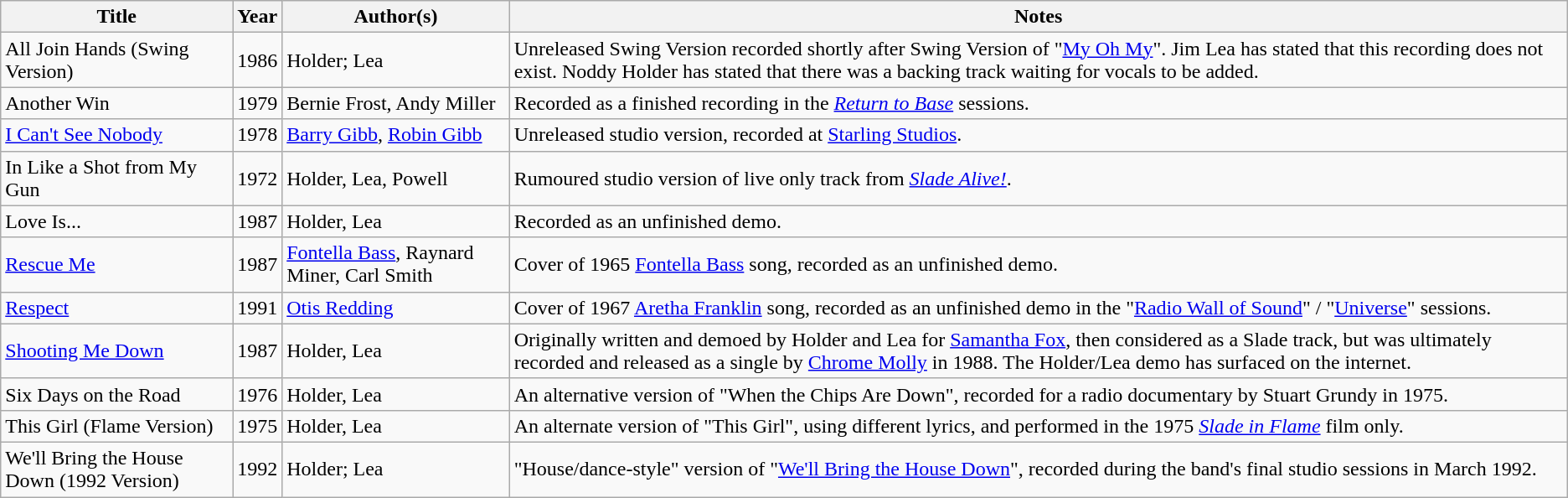<table class="wikitable sortable">
<tr>
<th>Title</th>
<th>Year</th>
<th>Author(s)</th>
<th>Notes</th>
</tr>
<tr>
<td>All Join Hands (Swing Version)</td>
<td>1986</td>
<td>Holder; Lea</td>
<td>Unreleased Swing Version recorded shortly after Swing Version of "<a href='#'>My Oh My</a>". Jim Lea has stated that this recording does not exist. Noddy Holder has stated that there was a backing track waiting for vocals to be added.</td>
</tr>
<tr>
<td>Another Win</td>
<td>1979</td>
<td>Bernie Frost, Andy Miller</td>
<td>Recorded as a finished recording in the <em><a href='#'>Return to Base</a></em> sessions.</td>
</tr>
<tr>
<td><a href='#'>I Can't See Nobody</a></td>
<td>1978</td>
<td><a href='#'>Barry Gibb</a>, <a href='#'>Robin Gibb</a></td>
<td>Unreleased studio version, recorded at <a href='#'>Starling Studios</a>.</td>
</tr>
<tr>
<td>In Like a Shot from My Gun</td>
<td>1972</td>
<td>Holder, Lea, Powell</td>
<td>Rumoured studio version of live only track from <em><a href='#'>Slade Alive!</a></em>.</td>
</tr>
<tr>
<td>Love Is...</td>
<td>1987</td>
<td>Holder, Lea</td>
<td>Recorded as an unfinished demo.</td>
</tr>
<tr>
<td><a href='#'>Rescue Me</a></td>
<td>1987</td>
<td><a href='#'>Fontella Bass</a>, Raynard Miner, Carl Smith</td>
<td>Cover of 1965 <a href='#'>Fontella Bass</a> song, recorded as an unfinished demo.</td>
</tr>
<tr>
<td><a href='#'>Respect</a></td>
<td>1991</td>
<td><a href='#'>Otis Redding</a></td>
<td>Cover of 1967 <a href='#'>Aretha Franklin</a> song, recorded as an unfinished demo in the "<a href='#'>Radio Wall of Sound</a>" / "<a href='#'>Universe</a>" sessions.</td>
</tr>
<tr>
<td><a href='#'>Shooting Me Down</a></td>
<td>1987</td>
<td>Holder, Lea</td>
<td>Originally written and demoed by Holder and Lea for <a href='#'>Samantha Fox</a>, then considered as a Slade track, but was ultimately recorded and released as a single by <a href='#'>Chrome Molly</a> in 1988. The Holder/Lea demo has surfaced on the internet.</td>
</tr>
<tr>
<td>Six Days on the Road</td>
<td>1976</td>
<td>Holder, Lea</td>
<td>An alternative version of "When the Chips Are Down", recorded for a radio documentary by Stuart Grundy in 1975.</td>
</tr>
<tr>
<td>This Girl (Flame Version)</td>
<td>1975</td>
<td>Holder, Lea</td>
<td>An alternate version of "This Girl", using different lyrics, and performed in the 1975 <em><a href='#'>Slade in Flame</a></em> film only.</td>
</tr>
<tr>
<td>We'll Bring the House Down (1992 Version)</td>
<td>1992</td>
<td>Holder; Lea</td>
<td>"House/dance-style" version of "<a href='#'>We'll Bring the House Down</a>", recorded during the band's final studio sessions in March 1992.</td>
</tr>
</table>
